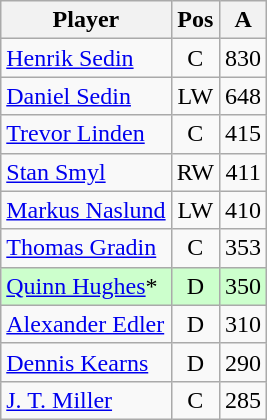<table class="wikitable" style="text-align:center;">
<tr>
<th align="left">Player</th>
<th>Pos</th>
<th>A</th>
</tr>
<tr>
<td align="left"><a href='#'>Henrik Sedin</a></td>
<td>C</td>
<td>830</td>
</tr>
<tr>
<td align="left"><a href='#'>Daniel Sedin</a></td>
<td>LW</td>
<td>648</td>
</tr>
<tr>
<td align="left"><a href='#'>Trevor Linden</a></td>
<td>C</td>
<td>415</td>
</tr>
<tr>
<td align="left"><a href='#'>Stan Smyl</a></td>
<td>RW</td>
<td>411</td>
</tr>
<tr>
<td align="left"><a href='#'>Markus Naslund</a></td>
<td>LW</td>
<td>410</td>
</tr>
<tr>
<td align="left"><a href='#'>Thomas Gradin</a></td>
<td>C</td>
<td>353</td>
</tr>
<tr style="background:#cfc;">
<td align="left"><a href='#'>Quinn Hughes</a>*</td>
<td>D</td>
<td>350</td>
</tr>
<tr>
<td align="left"><a href='#'>Alexander Edler</a></td>
<td>D</td>
<td>310</td>
</tr>
<tr>
<td align="left"><a href='#'>Dennis Kearns</a></td>
<td>D</td>
<td>290</td>
</tr>
<tr>
<td align="left"><a href='#'>J. T. Miller</a></td>
<td>C</td>
<td>285</td>
</tr>
</table>
